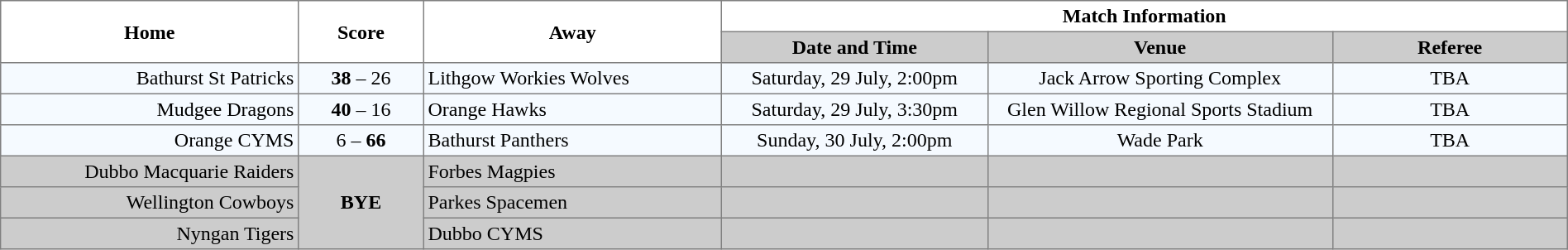<table border="1" cellpadding="3" cellspacing="0" width="100%" style="border-collapse:collapse;  text-align:center;">
<tr>
<th rowspan="2" width="19%">Home</th>
<th rowspan="2" width="8%">Score</th>
<th rowspan="2" width="19%">Away</th>
<th colspan="3">Match Information</th>
</tr>
<tr style="background:#CCCCCC">
<th width="17%">Date and Time</th>
<th width="22%">Venue</th>
<th width="50%">Referee</th>
</tr>
<tr style="text-align:center; background:#f5faff;">
<td align="right">Bathurst St Patricks </td>
<td><strong>38</strong> – 26</td>
<td align="left"> Lithgow Workies Wolves</td>
<td>Saturday, 29 July, 2:00pm</td>
<td>Jack Arrow Sporting Complex</td>
<td>TBA</td>
</tr>
<tr style="text-align:center; background:#f5faff;">
<td align="right">Mudgee Dragons </td>
<td><strong>40</strong> – 16</td>
<td align="left"> Orange Hawks</td>
<td>Saturday, 29 July, 3:30pm</td>
<td>Glen Willow Regional Sports Stadium</td>
<td>TBA</td>
</tr>
<tr style="text-align:center; background:#f5faff;">
<td align="right">Orange CYMS </td>
<td>6 – <strong>66</strong></td>
<td align="left"> Bathurst Panthers</td>
<td>Sunday, 30 July, 2:00pm</td>
<td>Wade Park</td>
<td>TBA</td>
</tr>
<tr style="text-align:center; background:#CCCCCC;">
<td align="right">Dubbo Macquarie Raiders </td>
<td rowspan="3"><strong>BYE</strong></td>
<td align="left"> Forbes Magpies</td>
<td></td>
<td></td>
<td></td>
</tr>
<tr style="text-align:center; background:#CCCCCC;">
<td align="right">Wellington Cowboys </td>
<td align="left"> Parkes Spacemen</td>
<td></td>
<td></td>
<td></td>
</tr>
<tr style="text-align:center; background:#CCCCCC;">
<td align="right">Nyngan Tigers </td>
<td align="left"> Dubbo CYMS</td>
<td></td>
<td></td>
<td></td>
</tr>
</table>
